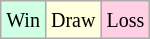<table class="wikitable">
<tr>
<td style="background-color: #d0ffe3;"><small>Win</small></td>
<td style="background-color: #ffffdd;"><small>Draw</small></td>
<td style="background-color: #ffd0e3;"><small>Loss</small></td>
</tr>
</table>
